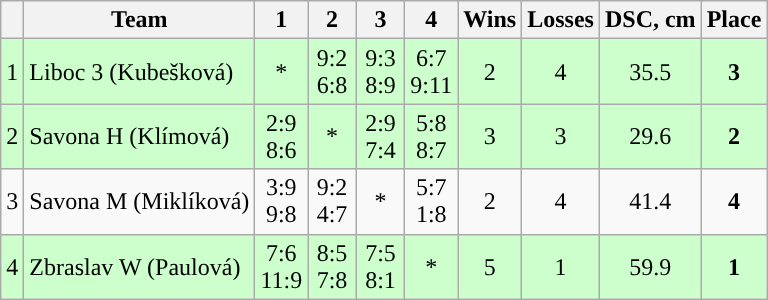<table class="wikitable" style="text-align:center;">
<tr>
<th></th>
<th>Team</th>
<th width="25">1</th>
<th width="25">2</th>
<th width="25">3</th>
<th width="25">4</th>
<th width="20">Wins</th>
<th width="20">Losses</th>
<th>DSC, cm</th>
<th>Place</th>
</tr>
<tr bgcolor=#cfc>
<td>1</td>
<td align=left>Liboc 3 (Kubešková)</td>
<td>*</td>
<td>9:2<br> 6:8</td>
<td>9:3<br> 8:9</td>
<td>6:7<br>9:11</td>
<td>2</td>
<td>4</td>
<td>35.5</td>
<td><strong>3</strong></td>
</tr>
<tr bgcolor=#cfc>
<td>2</td>
<td align=left>Savona H (Klímová)</td>
<td>2:9<br> 8:6</td>
<td>*</td>
<td>2:9<br> 7:4</td>
<td>5:8<br> 8:7</td>
<td>3</td>
<td>3</td>
<td>29.6</td>
<td><strong>2</strong></td>
</tr>
<tr>
<td>3</td>
<td align=left>Savona M (Miklíková)</td>
<td>3:9<br> 9:8</td>
<td>9:2<br> 4:7</td>
<td>*</td>
<td>5:7<br> 1:8</td>
<td>2</td>
<td>4</td>
<td>41.4</td>
<td><strong>4</strong></td>
</tr>
<tr bgcolor=#cfc>
<td>4</td>
<td align=left>Zbraslav W (Paulová)</td>
<td>7:6<br>11:9</td>
<td>8:5<br> 7:8</td>
<td>7:5<br> 8:1</td>
<td>*</td>
<td>5</td>
<td>1</td>
<td>59.9</td>
<td><strong>1</strong></td>
</tr>
</table>
